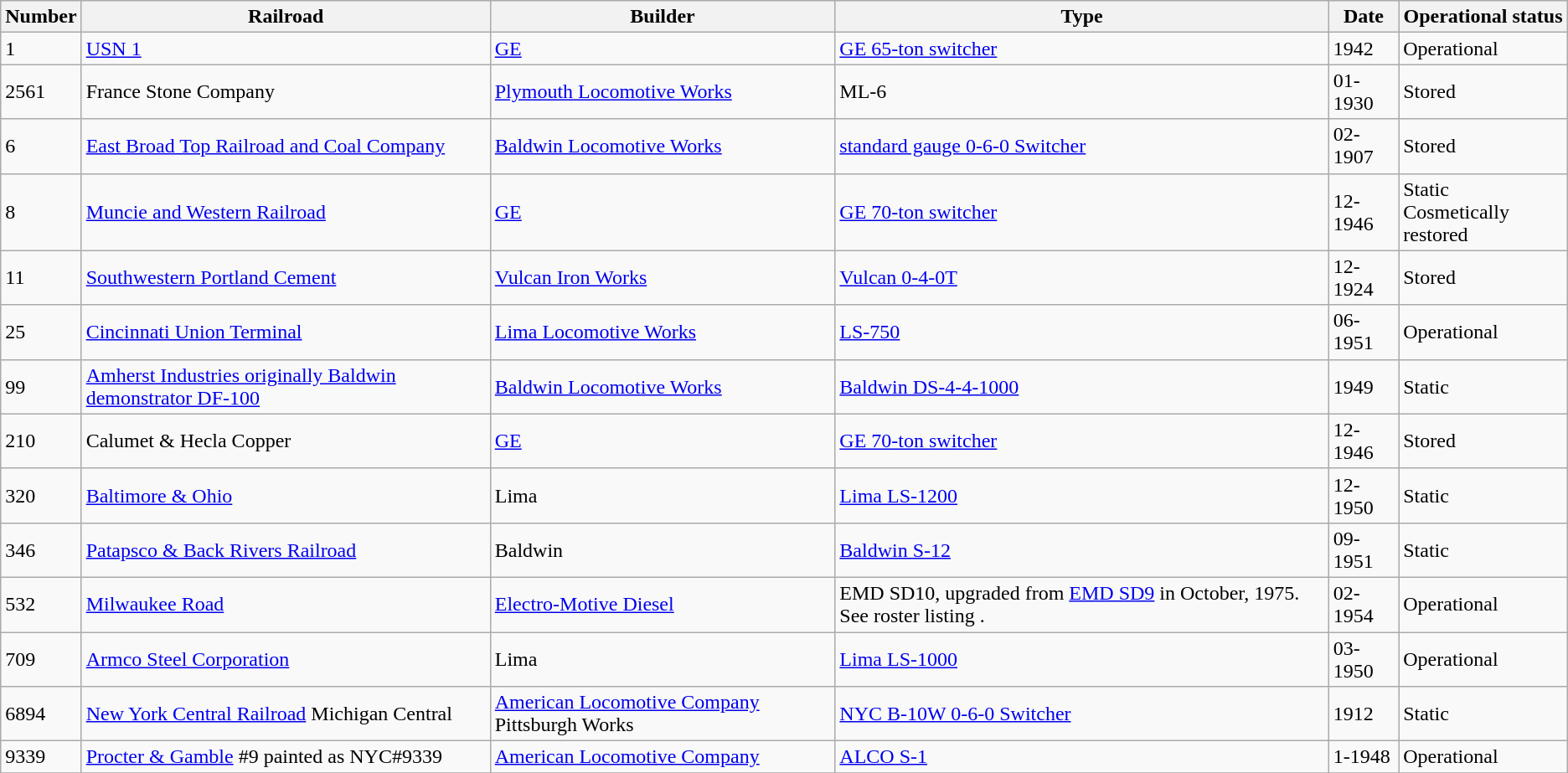<table class="wikitable">
<tr>
<th>Number</th>
<th>Railroad</th>
<th>Builder</th>
<th>Type</th>
<th>Date</th>
<th>Operational status</th>
</tr>
<tr>
<td>1</td>
<td><a href='#'>USN 1</a></td>
<td><a href='#'>GE</a></td>
<td><a href='#'>GE 65-ton switcher</a></td>
<td>1942</td>
<td>Operational</td>
</tr>
<tr>
<td>2561</td>
<td>France Stone Company</td>
<td><a href='#'>Plymouth Locomotive Works</a></td>
<td>ML-6</td>
<td>01-1930</td>
<td>Stored</td>
</tr>
<tr>
<td>6</td>
<td><a href='#'>East Broad Top Railroad and Coal Company</a></td>
<td><a href='#'>Baldwin Locomotive Works</a></td>
<td><a href='#'>standard gauge 0-6-0 Switcher</a></td>
<td>02-1907</td>
<td>Stored</td>
</tr>
<tr>
<td>8</td>
<td><a href='#'>Muncie and Western Railroad</a></td>
<td><a href='#'>GE</a></td>
<td><a href='#'>GE 70-ton switcher</a></td>
<td>12-1946</td>
<td>Static<br>Cosmetically restored</td>
</tr>
<tr>
<td>11</td>
<td><a href='#'>Southwestern Portland Cement</a></td>
<td><a href='#'>Vulcan Iron Works</a></td>
<td><a href='#'>Vulcan 0-4-0T</a></td>
<td>12-1924</td>
<td>Stored</td>
</tr>
<tr>
<td>25</td>
<td><a href='#'>Cincinnati Union Terminal</a></td>
<td><a href='#'>Lima Locomotive Works</a></td>
<td><a href='#'>LS-750</a></td>
<td>06-1951</td>
<td>Operational</td>
</tr>
<tr>
<td>99</td>
<td><a href='#'>Amherst Industries originally Baldwin demonstrator DF-100</a></td>
<td><a href='#'>Baldwin Locomotive Works</a></td>
<td><a href='#'>Baldwin DS-4-4-1000</a></td>
<td>1949</td>
<td>Static</td>
</tr>
<tr>
<td>210</td>
<td>Calumet & Hecla Copper</td>
<td><a href='#'>GE</a></td>
<td><a href='#'>GE 70-ton switcher</a></td>
<td>12-1946</td>
<td>Stored</td>
</tr>
<tr>
<td>320</td>
<td><a href='#'>Baltimore & Ohio</a></td>
<td>Lima</td>
<td><a href='#'>Lima LS-1200</a></td>
<td>12-1950</td>
<td>Static</td>
</tr>
<tr>
<td>346</td>
<td><a href='#'>Patapsco & Back Rivers Railroad</a></td>
<td>Baldwin</td>
<td><a href='#'>Baldwin S-12</a></td>
<td>09-1951</td>
<td>Static</td>
</tr>
<tr>
<td>532</td>
<td><a href='#'>Milwaukee Road</a></td>
<td><a href='#'>Electro-Motive Diesel</a></td>
<td>EMD SD10, upgraded from <a href='#'>EMD SD9</a> in October, 1975. See roster listing .</td>
<td>02-1954</td>
<td>Operational</td>
</tr>
<tr>
<td>709</td>
<td><a href='#'>Armco Steel Corporation</a></td>
<td>Lima</td>
<td><a href='#'>Lima LS-1000</a></td>
<td>03-1950</td>
<td>Operational</td>
</tr>
<tr>
<td>6894</td>
<td><a href='#'>New York Central Railroad</a> Michigan Central</td>
<td><a href='#'>American Locomotive Company</a> Pittsburgh Works</td>
<td><a href='#'>NYC B-10W 0-6-0 Switcher</a></td>
<td>1912</td>
<td>Static</td>
</tr>
<tr>
<td>9339</td>
<td><a href='#'>Procter & Gamble</a> #9 painted as NYC#9339</td>
<td><a href='#'>American Locomotive Company</a></td>
<td><a href='#'>ALCO S-1</a></td>
<td>1-1948</td>
<td>Operational</td>
</tr>
<tr>
</tr>
</table>
